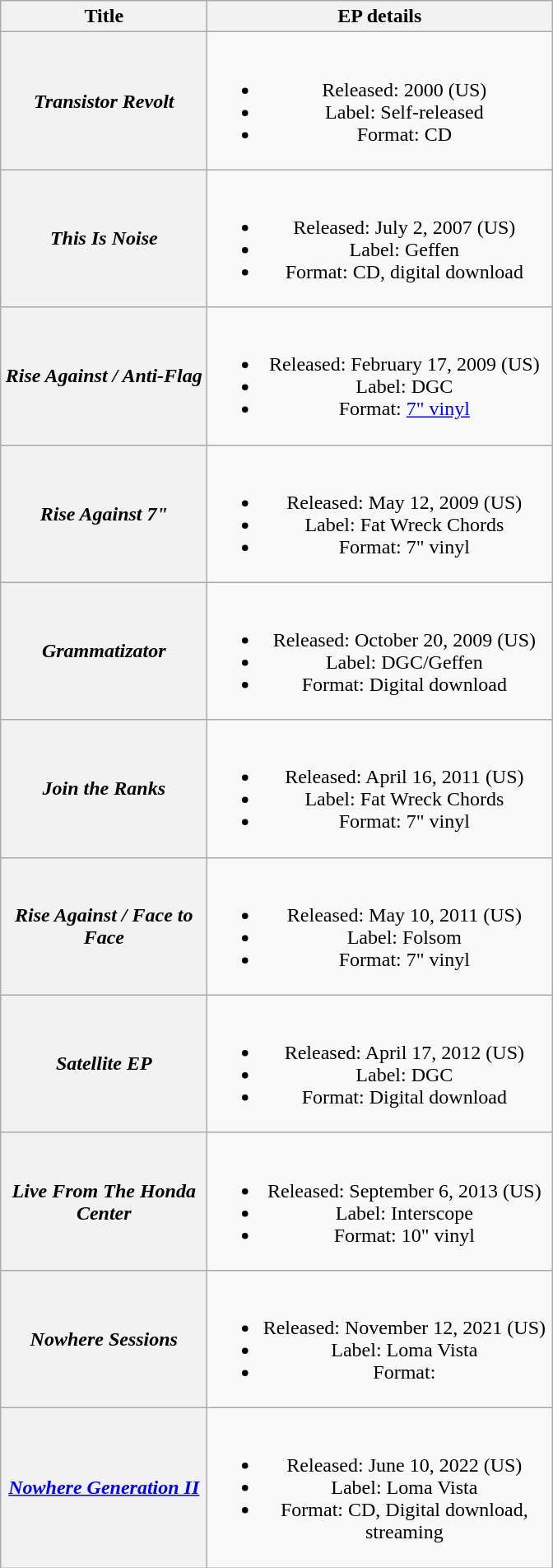<table class="wikitable plainrowheaders" style="text-align:center;">
<tr>
<th scope="col" style="width:10em;">Title</th>
<th scope="col" style="width:17em;">EP details</th>
</tr>
<tr>
<th scope="row"><em>Transistor Revolt</em></th>
<td><br><ul><li>Released: 2000 <span>(US)</span></li><li>Label: Self-released</li><li>Format: CD</li></ul></td>
</tr>
<tr>
<th scope="row"><em>This Is Noise</em></th>
<td><br><ul><li>Released: July 2, 2007 <span>(US)</span></li><li>Label: Geffen</li><li>Format: CD, digital download</li></ul></td>
</tr>
<tr>
<th scope="row"><em>Rise Against / Anti-Flag</em></th>
<td><br><ul><li>Released: February 17, 2009 <span>(US)</span></li><li>Label: DGC</li><li>Format: <a href='#'>7" vinyl</a></li></ul></td>
</tr>
<tr>
<th scope="row"><em>Rise Against 7"</em></th>
<td><br><ul><li>Released: May 12, 2009 <span>(US)</span></li><li>Label: Fat Wreck Chords</li><li>Format: 7" vinyl</li></ul></td>
</tr>
<tr>
<th scope="row"><em>Grammatizator</em></th>
<td><br><ul><li>Released: October 20, 2009 <span>(US)</span></li><li>Label: DGC/Geffen</li><li>Format: Digital download</li></ul></td>
</tr>
<tr>
<th scope="row"><em>Join the Ranks</em></th>
<td><br><ul><li>Released: April 16, 2011 <span>(US)</span></li><li>Label: Fat Wreck Chords</li><li>Format: 7" vinyl</li></ul></td>
</tr>
<tr>
<th scope="row"><em>Rise Against / Face to Face</em></th>
<td><br><ul><li>Released: May 10, 2011 <span>(US)</span></li><li>Label: Folsom</li><li>Format: 7" vinyl</li></ul></td>
</tr>
<tr>
<th scope="row"><em>Satellite EP</em></th>
<td><br><ul><li>Released: April 17, 2012 <span>(US)</span></li><li>Label: DGC</li><li>Format: Digital download</li></ul></td>
</tr>
<tr>
<th scope="row"><em>Live From The Honda Center</em></th>
<td><br><ul><li>Released: September 6, 2013 <span>(US)</span></li><li>Label: Interscope</li><li>Format: 10" vinyl</li></ul></td>
</tr>
<tr>
<th scope="row"><em>Nowhere Sessions</em></th>
<td><br><ul><li>Released: November 12, 2021 <span>(US)</span></li><li>Label: Loma Vista</li><li>Format:</li></ul></td>
</tr>
<tr>
<th scope="row"><em><a href='#'>Nowhere Generation II</a></em></th>
<td><br><ul><li>Released: June 10, 2022 <span>(US)</span></li><li>Label: Loma Vista</li><li>Format: CD, Digital download, streaming</li></ul></td>
</tr>
</table>
